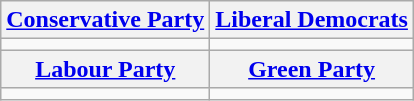<table class="wikitable">
<tr>
<th><a href='#'>Conservative Party</a></th>
<th><a href='#'>Liberal Democrats</a></th>
</tr>
<tr>
<td></td>
<td></td>
</tr>
<tr>
<th><a href='#'>Labour Party</a></th>
<th><a href='#'>Green Party</a></th>
</tr>
<tr>
<td></td>
<td></td>
</tr>
</table>
